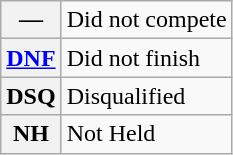<table class="wikitable">
<tr>
<th scope="row">—</th>
<td>Did not compete</td>
</tr>
<tr>
<th scope="row"><a href='#'>DNF</a></th>
<td>Did not finish</td>
</tr>
<tr>
<th scope="row">DSQ</th>
<td>Disqualified</td>
</tr>
<tr>
<th scope="row">NH</th>
<td>Not Held</td>
</tr>
</table>
